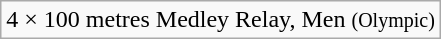<table class="wikitable">
<tr>
<td>4 × 100 metres Medley Relay, Men <small>(Olympic)</small></td>
</tr>
</table>
